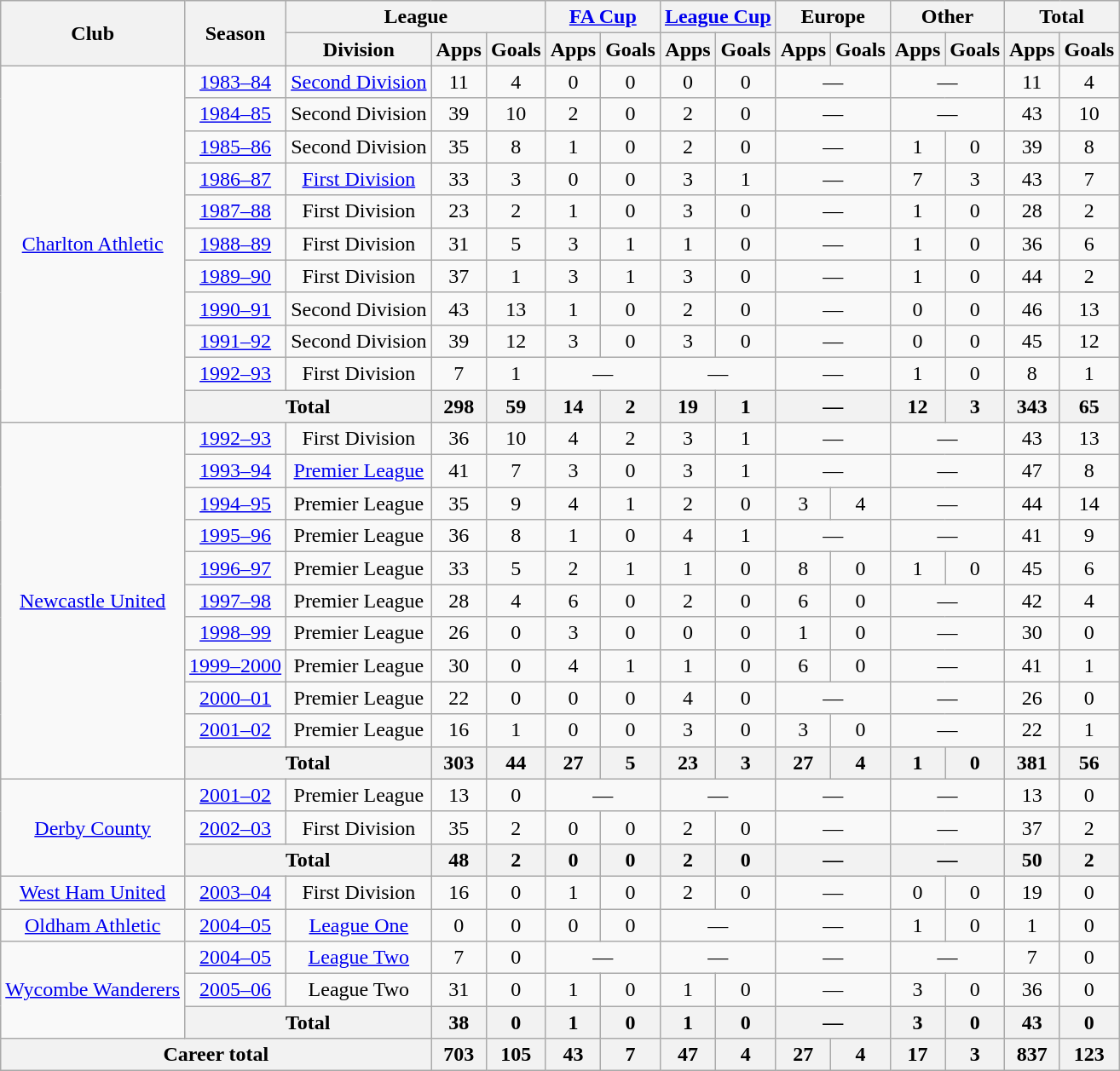<table class="wikitable" style="text-align:center">
<tr>
<th rowspan="2">Club</th>
<th rowspan="2">Season</th>
<th colspan="3">League</th>
<th colspan="2"><a href='#'>FA Cup</a></th>
<th colspan="2"><a href='#'>League Cup</a></th>
<th colspan="2">Europe</th>
<th colspan="2">Other</th>
<th colspan="2">Total</th>
</tr>
<tr>
<th>Division</th>
<th>Apps</th>
<th>Goals</th>
<th>Apps</th>
<th>Goals</th>
<th>Apps</th>
<th>Goals</th>
<th>Apps</th>
<th>Goals</th>
<th>Apps</th>
<th>Goals</th>
<th>Apps</th>
<th>Goals</th>
</tr>
<tr>
<td rowspan="11"><a href='#'>Charlton Athletic</a></td>
<td><a href='#'>1983–84</a></td>
<td><a href='#'>Second Division</a></td>
<td>11</td>
<td>4</td>
<td>0</td>
<td>0</td>
<td>0</td>
<td>0</td>
<td colspan="2">—</td>
<td colspan="2">—</td>
<td>11</td>
<td>4</td>
</tr>
<tr>
<td><a href='#'>1984–85</a></td>
<td>Second Division</td>
<td>39</td>
<td>10</td>
<td>2</td>
<td>0</td>
<td>2</td>
<td>0</td>
<td colspan="2">—</td>
<td colspan="2">—</td>
<td>43</td>
<td>10</td>
</tr>
<tr>
<td><a href='#'>1985–86</a></td>
<td>Second Division</td>
<td>35</td>
<td>8</td>
<td>1</td>
<td>0</td>
<td>2</td>
<td>0</td>
<td colspan="2">—</td>
<td>1</td>
<td>0</td>
<td>39</td>
<td>8</td>
</tr>
<tr>
<td><a href='#'>1986–87</a></td>
<td><a href='#'>First Division</a></td>
<td>33</td>
<td>3</td>
<td>0</td>
<td>0</td>
<td>3</td>
<td>1</td>
<td colspan="2">—</td>
<td>7</td>
<td>3</td>
<td>43</td>
<td>7</td>
</tr>
<tr>
<td><a href='#'>1987–88</a></td>
<td>First Division</td>
<td>23</td>
<td>2</td>
<td>1</td>
<td>0</td>
<td>3</td>
<td>0</td>
<td colspan="2">—</td>
<td>1</td>
<td>0</td>
<td>28</td>
<td>2</td>
</tr>
<tr>
<td><a href='#'>1988–89</a></td>
<td>First Division</td>
<td>31</td>
<td>5</td>
<td>3</td>
<td>1</td>
<td>1</td>
<td>0</td>
<td colspan="2">—</td>
<td>1</td>
<td>0</td>
<td>36</td>
<td>6</td>
</tr>
<tr>
<td><a href='#'>1989–90</a></td>
<td>First Division</td>
<td>37</td>
<td>1</td>
<td>3</td>
<td>1</td>
<td>3</td>
<td>0</td>
<td colspan="2">—</td>
<td>1</td>
<td>0</td>
<td>44</td>
<td>2</td>
</tr>
<tr>
<td><a href='#'>1990–91</a></td>
<td>Second Division</td>
<td>43</td>
<td>13</td>
<td>1</td>
<td>0</td>
<td>2</td>
<td>0</td>
<td colspan="2">—</td>
<td>0</td>
<td>0</td>
<td>46</td>
<td>13</td>
</tr>
<tr>
<td><a href='#'>1991–92</a></td>
<td>Second Division</td>
<td>39</td>
<td>12</td>
<td>3</td>
<td>0</td>
<td>3</td>
<td>0</td>
<td colspan="2">—</td>
<td>0</td>
<td>0</td>
<td>45</td>
<td>12</td>
</tr>
<tr>
<td><a href='#'>1992–93</a></td>
<td>First Division</td>
<td>7</td>
<td>1</td>
<td colspan="2">—</td>
<td colspan="2">—</td>
<td colspan="2">—</td>
<td>1</td>
<td>0</td>
<td>8</td>
<td>1</td>
</tr>
<tr>
<th colspan="2">Total</th>
<th>298</th>
<th>59</th>
<th>14</th>
<th>2</th>
<th>19</th>
<th>1</th>
<th colspan="2">—</th>
<th>12</th>
<th>3</th>
<th>343</th>
<th>65</th>
</tr>
<tr>
<td rowspan="11"><a href='#'>Newcastle United</a></td>
<td><a href='#'>1992–93</a></td>
<td>First Division</td>
<td>36</td>
<td>10</td>
<td>4</td>
<td>2</td>
<td>3</td>
<td>1</td>
<td colspan="2">—</td>
<td colspan="2">—</td>
<td>43</td>
<td>13</td>
</tr>
<tr>
<td><a href='#'>1993–94</a></td>
<td><a href='#'>Premier League</a></td>
<td>41</td>
<td>7</td>
<td>3</td>
<td>0</td>
<td>3</td>
<td>1</td>
<td colspan="2">—</td>
<td colspan="2">—</td>
<td>47</td>
<td>8</td>
</tr>
<tr>
<td><a href='#'>1994–95</a></td>
<td>Premier League</td>
<td>35</td>
<td>9</td>
<td>4</td>
<td>1</td>
<td>2</td>
<td>0</td>
<td>3</td>
<td>4</td>
<td colspan="2">—</td>
<td>44</td>
<td>14</td>
</tr>
<tr>
<td><a href='#'>1995–96</a></td>
<td>Premier League</td>
<td>36</td>
<td>8</td>
<td>1</td>
<td>0</td>
<td>4</td>
<td>1</td>
<td colspan="2">—</td>
<td colspan="2">—</td>
<td>41</td>
<td>9</td>
</tr>
<tr>
<td><a href='#'>1996–97</a></td>
<td>Premier League</td>
<td>33</td>
<td>5</td>
<td>2</td>
<td>1</td>
<td>1</td>
<td>0</td>
<td>8</td>
<td>0</td>
<td>1</td>
<td>0</td>
<td>45</td>
<td>6</td>
</tr>
<tr>
<td><a href='#'>1997–98</a></td>
<td>Premier League</td>
<td>28</td>
<td>4</td>
<td>6</td>
<td>0</td>
<td>2</td>
<td>0</td>
<td>6</td>
<td>0</td>
<td colspan="2">—</td>
<td>42</td>
<td>4</td>
</tr>
<tr>
<td><a href='#'>1998–99</a></td>
<td>Premier League</td>
<td>26</td>
<td>0</td>
<td>3</td>
<td>0</td>
<td>0</td>
<td>0</td>
<td>1</td>
<td>0</td>
<td colspan="2">—</td>
<td>30</td>
<td>0</td>
</tr>
<tr>
<td><a href='#'>1999–2000</a></td>
<td>Premier League</td>
<td>30</td>
<td>0</td>
<td>4</td>
<td>1</td>
<td>1</td>
<td>0</td>
<td>6</td>
<td>0</td>
<td colspan="2">—</td>
<td>41</td>
<td>1</td>
</tr>
<tr>
<td><a href='#'>2000–01</a></td>
<td>Premier League</td>
<td>22</td>
<td>0</td>
<td>0</td>
<td>0</td>
<td>4</td>
<td>0</td>
<td colspan="2">—</td>
<td colspan="2">—</td>
<td>26</td>
<td>0</td>
</tr>
<tr>
<td><a href='#'>2001–02</a></td>
<td>Premier League</td>
<td>16</td>
<td>1</td>
<td>0</td>
<td>0</td>
<td>3</td>
<td>0</td>
<td>3</td>
<td>0</td>
<td colspan="2">—</td>
<td>22</td>
<td>1</td>
</tr>
<tr>
<th colspan="2">Total</th>
<th>303</th>
<th>44</th>
<th>27</th>
<th>5</th>
<th>23</th>
<th>3</th>
<th>27</th>
<th>4</th>
<th>1</th>
<th>0</th>
<th>381</th>
<th>56</th>
</tr>
<tr>
<td rowspan="3"><a href='#'>Derby County</a></td>
<td><a href='#'>2001–02</a></td>
<td>Premier League</td>
<td>13</td>
<td>0</td>
<td colspan="2">—</td>
<td colspan="2">—</td>
<td colspan="2">—</td>
<td colspan="2">—</td>
<td>13</td>
<td>0</td>
</tr>
<tr>
<td><a href='#'>2002–03</a></td>
<td>First Division</td>
<td>35</td>
<td>2</td>
<td>0</td>
<td>0</td>
<td>2</td>
<td>0</td>
<td colspan="2">—</td>
<td colspan="2">—</td>
<td>37</td>
<td>2</td>
</tr>
<tr>
<th colspan="2">Total</th>
<th>48</th>
<th>2</th>
<th>0</th>
<th>0</th>
<th>2</th>
<th>0</th>
<th colspan="2">—</th>
<th colspan="2">—</th>
<th>50</th>
<th>2</th>
</tr>
<tr>
<td><a href='#'>West Ham United</a></td>
<td><a href='#'>2003–04</a></td>
<td>First Division</td>
<td>16</td>
<td>0</td>
<td>1</td>
<td>0</td>
<td>2</td>
<td>0</td>
<td colspan="2">—</td>
<td>0</td>
<td>0</td>
<td>19</td>
<td>0</td>
</tr>
<tr>
<td><a href='#'>Oldham Athletic</a></td>
<td><a href='#'>2004–05</a></td>
<td><a href='#'>League One</a></td>
<td>0</td>
<td>0</td>
<td>0</td>
<td>0</td>
<td colspan="2">—</td>
<td colspan="2">—</td>
<td>1</td>
<td>0</td>
<td>1</td>
<td>0</td>
</tr>
<tr>
<td rowspan="3"><a href='#'>Wycombe Wanderers</a></td>
<td><a href='#'>2004–05</a></td>
<td><a href='#'>League Two</a></td>
<td>7</td>
<td>0</td>
<td colspan="2">—</td>
<td colspan="2">—</td>
<td colspan="2">—</td>
<td colspan="2">—</td>
<td>7</td>
<td>0</td>
</tr>
<tr>
<td><a href='#'>2005–06</a></td>
<td>League Two</td>
<td>31</td>
<td>0</td>
<td>1</td>
<td>0</td>
<td>1</td>
<td>0</td>
<td colspan="2">—</td>
<td>3</td>
<td>0</td>
<td>36</td>
<td>0</td>
</tr>
<tr>
<th colspan="2">Total</th>
<th>38</th>
<th>0</th>
<th>1</th>
<th>0</th>
<th>1</th>
<th>0</th>
<th colspan="2">—</th>
<th>3</th>
<th>0</th>
<th>43</th>
<th>0</th>
</tr>
<tr>
<th colspan="3">Career total</th>
<th>703</th>
<th>105</th>
<th>43</th>
<th>7</th>
<th>47</th>
<th>4</th>
<th>27</th>
<th>4</th>
<th>17</th>
<th>3</th>
<th>837</th>
<th>123</th>
</tr>
</table>
